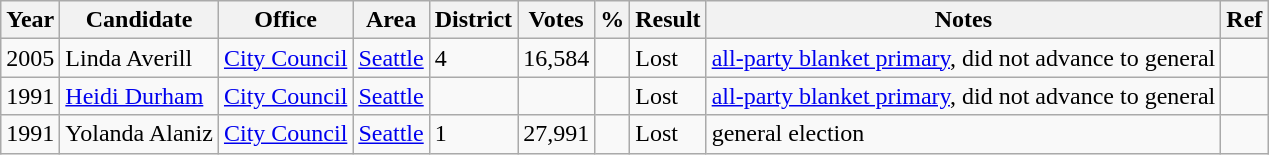<table class="wikitable sortable">
<tr>
<th>Year</th>
<th>Candidate</th>
<th>Office</th>
<th>Area</th>
<th>District</th>
<th>Votes</th>
<th>%</th>
<th>Result</th>
<th>Notes</th>
<th>Ref</th>
</tr>
<tr>
<td>2005</td>
<td>Linda Averill</td>
<td><a href='#'>City Council</a></td>
<td><a href='#'>Seattle</a></td>
<td>4</td>
<td>16,584</td>
<td></td>
<td> Lost</td>
<td><a href='#'>all-party blanket primary</a>, did not advance to general</td>
<td></td>
</tr>
<tr>
<td>1991</td>
<td><a href='#'>Heidi Durham</a></td>
<td><a href='#'>City Council</a></td>
<td><a href='#'>Seattle</a></td>
<td></td>
<td></td>
<td></td>
<td> Lost</td>
<td><a href='#'>all-party blanket primary</a>, did not advance to general</td>
<td></td>
</tr>
<tr>
<td>1991</td>
<td>Yolanda Alaniz</td>
<td><a href='#'>City Council</a></td>
<td><a href='#'>Seattle</a></td>
<td>1</td>
<td>27,991</td>
<td></td>
<td> Lost</td>
<td>general election</td>
<td></td>
</tr>
</table>
